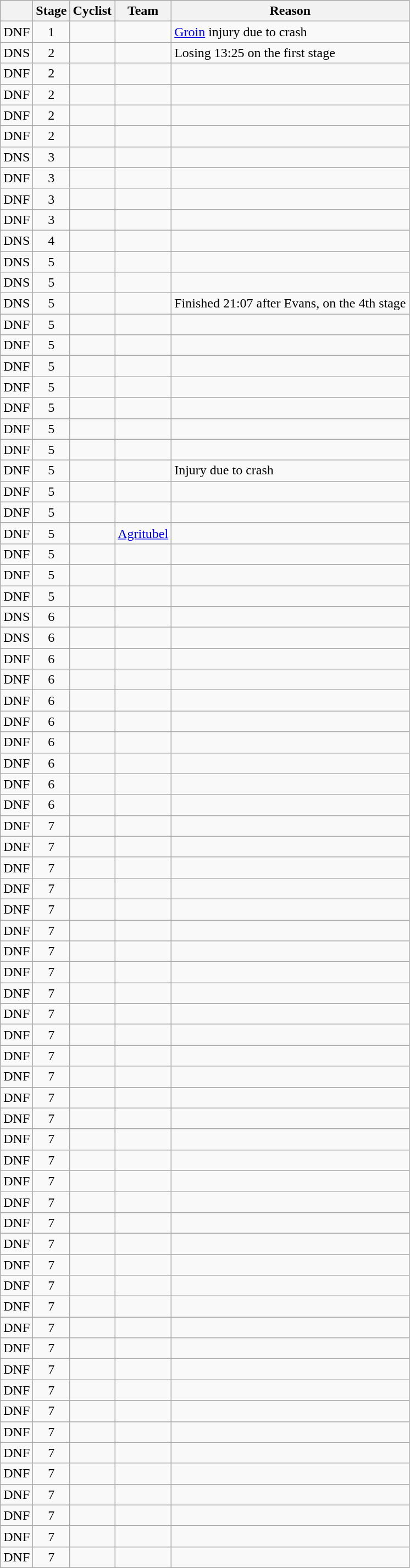<table class="wikitable">
<tr>
<th></th>
<th>Stage</th>
<th>Cyclist</th>
<th>Team</th>
<th>Reason</th>
</tr>
<tr>
<td>DNF</td>
<td align=center>1</td>
<td></td>
<td></td>
<td><a href='#'>Groin</a> injury due to crash</td>
</tr>
<tr>
<td>DNS</td>
<td align=center>2</td>
<td></td>
<td></td>
<td>Losing 13:25 on the first stage</td>
</tr>
<tr>
<td>DNF</td>
<td align=center>2</td>
<td></td>
<td></td>
<td></td>
</tr>
<tr>
<td>DNF</td>
<td align=center>2</td>
<td></td>
<td></td>
<td></td>
</tr>
<tr>
<td>DNF</td>
<td align=center>2</td>
<td></td>
<td></td>
<td></td>
</tr>
<tr>
<td>DNF</td>
<td align=center>2</td>
<td></td>
<td></td>
<td></td>
</tr>
<tr>
<td>DNS</td>
<td align=center>3</td>
<td></td>
<td></td>
<td></td>
</tr>
<tr>
<td>DNF</td>
<td align=center>3</td>
<td></td>
<td></td>
<td></td>
</tr>
<tr>
<td>DNF</td>
<td align=center>3</td>
<td></td>
<td></td>
<td></td>
</tr>
<tr>
<td>DNF</td>
<td align=center>3</td>
<td></td>
<td></td>
<td></td>
</tr>
<tr>
<td>DNS</td>
<td align=center>4</td>
<td></td>
<td></td>
<td></td>
</tr>
<tr>
<td>DNS</td>
<td align=center>5</td>
<td></td>
<td></td>
<td></td>
</tr>
<tr>
<td>DNS</td>
<td align=center>5</td>
<td></td>
<td></td>
<td></td>
</tr>
<tr>
<td>DNS</td>
<td align=center>5</td>
<td></td>
<td></td>
<td>Finished 21:07 after Evans, on the 4th stage</td>
</tr>
<tr>
<td>DNF</td>
<td align=center>5</td>
<td></td>
<td></td>
<td></td>
</tr>
<tr>
<td>DNF</td>
<td align=center>5</td>
<td></td>
<td></td>
<td></td>
</tr>
<tr>
<td>DNF</td>
<td align=center>5</td>
<td></td>
<td></td>
<td></td>
</tr>
<tr>
<td>DNF</td>
<td align=center>5</td>
<td></td>
<td></td>
<td></td>
</tr>
<tr>
<td>DNF</td>
<td align=center>5</td>
<td></td>
<td></td>
<td></td>
</tr>
<tr>
<td>DNF</td>
<td align=center>5</td>
<td></td>
<td></td>
<td></td>
</tr>
<tr>
<td>DNF</td>
<td align=center>5</td>
<td></td>
<td></td>
<td></td>
</tr>
<tr>
<td>DNF</td>
<td align=center>5</td>
<td></td>
<td></td>
<td>Injury due to crash</td>
</tr>
<tr>
<td>DNF</td>
<td align=center>5</td>
<td></td>
<td></td>
<td></td>
</tr>
<tr>
<td>DNF</td>
<td align=center>5</td>
<td></td>
<td></td>
<td></td>
</tr>
<tr>
<td>DNF</td>
<td align=center>5</td>
<td></td>
<td><a href='#'>Agritubel</a></td>
<td></td>
</tr>
<tr>
<td>DNF</td>
<td align=center>5</td>
<td></td>
<td></td>
<td></td>
</tr>
<tr>
<td>DNF</td>
<td align=center>5</td>
<td></td>
<td></td>
<td></td>
</tr>
<tr>
<td>DNF</td>
<td align=center>5</td>
<td></td>
<td></td>
<td></td>
</tr>
<tr>
<td>DNS</td>
<td align=center>6</td>
<td></td>
<td></td>
<td></td>
</tr>
<tr>
<td>DNS</td>
<td align=center>6</td>
<td></td>
<td></td>
<td></td>
</tr>
<tr>
<td>DNF</td>
<td align=center>6</td>
<td></td>
<td></td>
<td></td>
</tr>
<tr>
<td>DNF</td>
<td align=center>6</td>
<td></td>
<td></td>
<td></td>
</tr>
<tr>
<td>DNF</td>
<td align=center>6</td>
<td></td>
<td></td>
<td></td>
</tr>
<tr>
<td>DNF</td>
<td align=center>6</td>
<td></td>
<td></td>
<td></td>
</tr>
<tr>
<td>DNF</td>
<td align=center>6</td>
<td></td>
<td></td>
<td></td>
</tr>
<tr>
<td>DNF</td>
<td align=center>6</td>
<td></td>
<td></td>
<td></td>
</tr>
<tr>
<td>DNF</td>
<td align=center>6</td>
<td></td>
<td></td>
<td></td>
</tr>
<tr>
<td>DNF</td>
<td align=center>6</td>
<td></td>
<td></td>
<td></td>
</tr>
<tr>
<td>DNF</td>
<td align=center>7</td>
<td></td>
<td></td>
<td></td>
</tr>
<tr>
<td>DNF</td>
<td align=center>7</td>
<td></td>
<td></td>
<td></td>
</tr>
<tr>
<td>DNF</td>
<td align=center>7</td>
<td></td>
<td></td>
<td></td>
</tr>
<tr>
<td>DNF</td>
<td align=center>7</td>
<td></td>
<td></td>
<td></td>
</tr>
<tr>
<td>DNF</td>
<td align=center>7</td>
<td></td>
<td></td>
<td></td>
</tr>
<tr>
<td>DNF</td>
<td align=center>7</td>
<td></td>
<td></td>
<td></td>
</tr>
<tr>
<td>DNF</td>
<td align=center>7</td>
<td></td>
<td></td>
<td></td>
</tr>
<tr>
<td>DNF</td>
<td align=center>7</td>
<td></td>
<td></td>
<td></td>
</tr>
<tr>
<td>DNF</td>
<td align=center>7</td>
<td></td>
<td></td>
<td></td>
</tr>
<tr>
<td>DNF</td>
<td align=center>7</td>
<td></td>
<td></td>
<td></td>
</tr>
<tr>
<td>DNF</td>
<td align=center>7</td>
<td></td>
<td></td>
<td></td>
</tr>
<tr>
<td>DNF</td>
<td align=center>7</td>
<td></td>
<td></td>
<td></td>
</tr>
<tr>
<td>DNF</td>
<td align=center>7</td>
<td></td>
<td></td>
<td></td>
</tr>
<tr>
<td>DNF</td>
<td align=center>7</td>
<td></td>
<td></td>
<td></td>
</tr>
<tr>
<td>DNF</td>
<td align=center>7</td>
<td></td>
<td></td>
<td></td>
</tr>
<tr>
<td>DNF</td>
<td align=center>7</td>
<td></td>
<td></td>
<td></td>
</tr>
<tr>
<td>DNF</td>
<td align=center>7</td>
<td></td>
<td></td>
<td></td>
</tr>
<tr>
<td>DNF</td>
<td align=center>7</td>
<td></td>
<td></td>
<td></td>
</tr>
<tr>
<td>DNF</td>
<td align=center>7</td>
<td></td>
<td></td>
<td></td>
</tr>
<tr>
<td>DNF</td>
<td align=center>7</td>
<td></td>
<td></td>
<td></td>
</tr>
<tr>
<td>DNF</td>
<td align=center>7</td>
<td></td>
<td></td>
<td></td>
</tr>
<tr>
<td>DNF</td>
<td align=center>7</td>
<td></td>
<td></td>
<td></td>
</tr>
<tr>
<td>DNF</td>
<td align=center>7</td>
<td></td>
<td></td>
<td></td>
</tr>
<tr>
<td>DNF</td>
<td align=center>7</td>
<td></td>
<td></td>
<td></td>
</tr>
<tr>
<td>DNF</td>
<td align=center>7</td>
<td></td>
<td></td>
<td></td>
</tr>
<tr>
<td>DNF</td>
<td align=center>7</td>
<td></td>
<td></td>
<td></td>
</tr>
<tr>
<td>DNF</td>
<td align=center>7</td>
<td></td>
<td></td>
<td></td>
</tr>
<tr>
<td>DNF</td>
<td align=center>7</td>
<td></td>
<td></td>
<td></td>
</tr>
<tr>
<td>DNF</td>
<td align=center>7</td>
<td></td>
<td></td>
<td></td>
</tr>
<tr>
<td>DNF</td>
<td align=center>7</td>
<td></td>
<td></td>
<td></td>
</tr>
<tr>
<td>DNF</td>
<td align=center>7</td>
<td></td>
<td></td>
<td></td>
</tr>
<tr>
<td>DNF</td>
<td align=center>7</td>
<td></td>
<td></td>
<td></td>
</tr>
<tr>
<td>DNF</td>
<td align=center>7</td>
<td></td>
<td></td>
<td></td>
</tr>
<tr>
<td>DNF</td>
<td align=center>7</td>
<td></td>
<td></td>
<td></td>
</tr>
<tr>
<td>DNF</td>
<td align=center>7</td>
<td></td>
<td></td>
<td></td>
</tr>
<tr>
<td>DNF</td>
<td align=center>7</td>
<td></td>
<td></td>
<td></td>
</tr>
</table>
